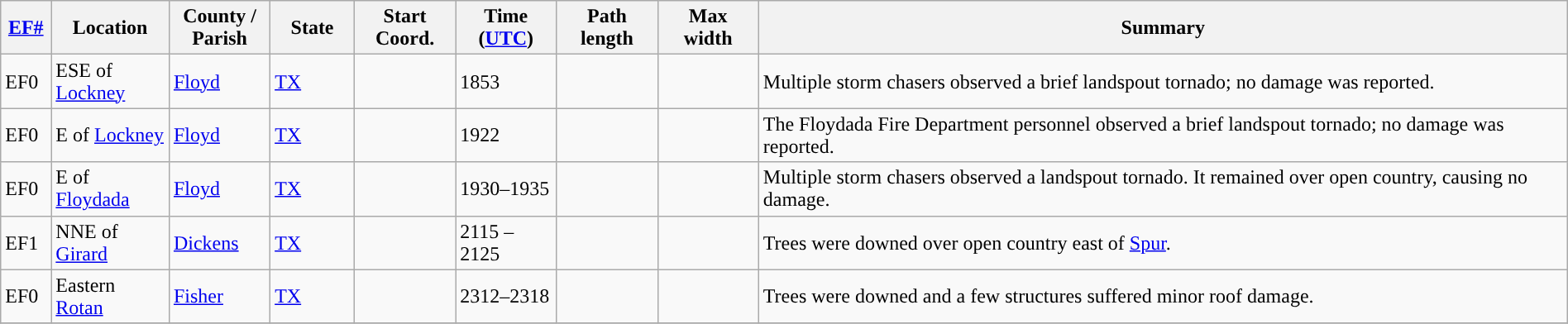<table class="wikitable sortable" style="width:100%;">
<tr>
<th scope="col" width="3%" align="center"><a href='#'>EF#</a></th>
<th scope="col" width="7%" align="center" class="unsortable">Location</th>
<th scope="col" width="6%" align="center" class="unsortable">County / Parish</th>
<th scope="col" width="5%" align="center">State</th>
<th scope="col" width="6%" align="center">Start Coord.</th>
<th scope="col" width="6%" align="center">Time (<a href='#'>UTC</a>)</th>
<th scope="col" width="6%" align="center">Path length</th>
<th scope="col" width="6%" align="center">Max width</th>
<th scope="col" width="48%" class="unsortable" align="center">Summary</th>
</tr>
<tr>
<td>EF0</td>
<td>ESE of <a href='#'>Lockney</a></td>
<td><a href='#'>Floyd</a></td>
<td><a href='#'>TX</a></td>
<td></td>
<td>1853</td>
<td></td>
<td></td>
<td>Multiple storm chasers observed a brief landspout tornado; no damage was reported.</td>
</tr>
<tr>
<td>EF0</td>
<td>E of <a href='#'>Lockney</a></td>
<td><a href='#'>Floyd</a></td>
<td><a href='#'>TX</a></td>
<td></td>
<td>1922</td>
<td></td>
<td></td>
<td>The Floydada Fire Department personnel observed a brief landspout tornado; no damage was reported.</td>
</tr>
<tr>
<td>EF0</td>
<td>E of <a href='#'>Floydada</a></td>
<td><a href='#'>Floyd</a></td>
<td><a href='#'>TX</a></td>
<td></td>
<td>1930–1935</td>
<td></td>
<td></td>
<td>Multiple storm chasers observed a landspout tornado. It remained over open country, causing no damage.</td>
</tr>
<tr>
<td>EF1</td>
<td>NNE of <a href='#'>Girard</a></td>
<td><a href='#'>Dickens</a></td>
<td><a href='#'>TX</a></td>
<td></td>
<td>2115 – 2125</td>
<td></td>
<td></td>
<td>Trees were downed over open country east of <a href='#'>Spur</a>.</td>
</tr>
<tr>
<td>EF0</td>
<td>Eastern <a href='#'>Rotan</a></td>
<td><a href='#'>Fisher</a></td>
<td><a href='#'>TX</a></td>
<td></td>
<td>2312–2318</td>
<td></td>
<td></td>
<td>Trees were downed and a few structures suffered minor roof damage.</td>
</tr>
<tr>
</tr>
</table>
